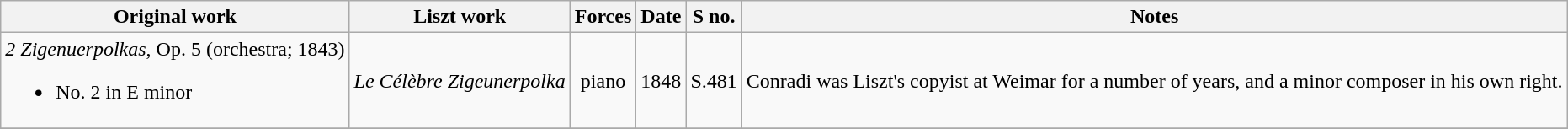<table class="wikitable">
<tr>
<th>Original work</th>
<th>Liszt work</th>
<th>Forces</th>
<th>Date</th>
<th>S no.</th>
<th>Notes</th>
</tr>
<tr>
<td><em>2 Zigenuerpolkas</em>, Op. 5 (orchestra; 1843)<br><ul><li>No. 2 in E minor</li></ul></td>
<td><em>Le Célèbre Zigeunerpolka</em></td>
<td style="text-align: center">piano</td>
<td>1848</td>
<td>S.481</td>
<td>Conradi was Liszt's copyist at Weimar for a number of years, and a minor composer in his own right.</td>
</tr>
<tr>
</tr>
</table>
